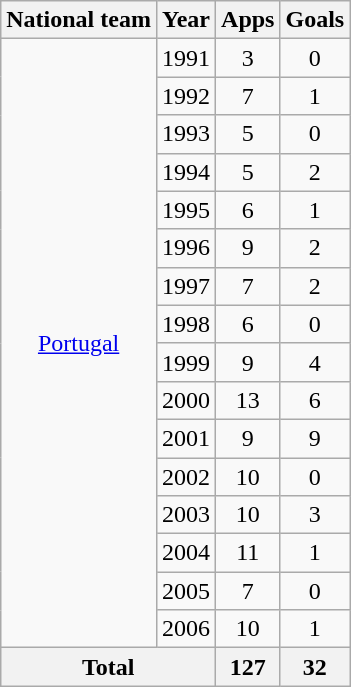<table class="wikitable" style="text-align:center">
<tr>
<th>National team</th>
<th>Year</th>
<th>Apps</th>
<th>Goals</th>
</tr>
<tr>
<td rowspan="16"><a href='#'>Portugal</a></td>
<td>1991</td>
<td>3</td>
<td>0</td>
</tr>
<tr>
<td>1992</td>
<td>7</td>
<td>1</td>
</tr>
<tr>
<td>1993</td>
<td>5</td>
<td>0</td>
</tr>
<tr>
<td>1994</td>
<td>5</td>
<td>2</td>
</tr>
<tr>
<td>1995</td>
<td>6</td>
<td>1</td>
</tr>
<tr>
<td>1996</td>
<td>9</td>
<td>2</td>
</tr>
<tr>
<td>1997</td>
<td>7</td>
<td>2</td>
</tr>
<tr>
<td>1998</td>
<td>6</td>
<td>0</td>
</tr>
<tr>
<td>1999</td>
<td>9</td>
<td>4</td>
</tr>
<tr>
<td>2000</td>
<td>13</td>
<td>6</td>
</tr>
<tr>
<td>2001</td>
<td>9</td>
<td>9</td>
</tr>
<tr>
<td>2002</td>
<td>10</td>
<td>0</td>
</tr>
<tr>
<td>2003</td>
<td>10</td>
<td>3</td>
</tr>
<tr>
<td>2004</td>
<td>11</td>
<td>1</td>
</tr>
<tr>
<td>2005</td>
<td>7</td>
<td>0</td>
</tr>
<tr>
<td>2006</td>
<td>10</td>
<td>1</td>
</tr>
<tr>
<th colspan="2">Total</th>
<th>127</th>
<th>32</th>
</tr>
</table>
